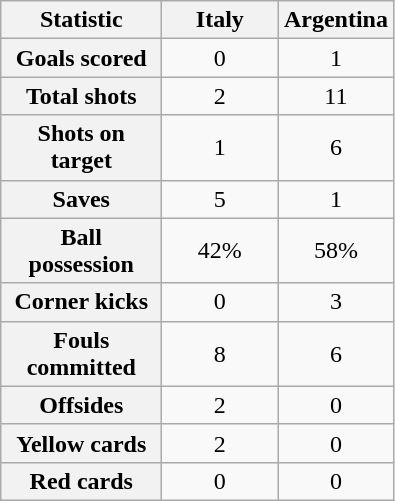<table class="wikitable plainrowheaders" style="text-align:center">
<tr>
<th scope="col" style="width:100px">Statistic</th>
<th scope="col" style="width:70px">Italy</th>
<th scope="col" style="width:70px">Argentina</th>
</tr>
<tr>
<th scope=row>Goals scored</th>
<td>0</td>
<td>1</td>
</tr>
<tr>
<th scope=row>Total shots</th>
<td>2</td>
<td>11</td>
</tr>
<tr>
<th scope=row>Shots on target</th>
<td>1</td>
<td>6</td>
</tr>
<tr>
<th scope=row>Saves</th>
<td>5</td>
<td>1</td>
</tr>
<tr>
<th scope=row>Ball possession</th>
<td>42%</td>
<td>58%</td>
</tr>
<tr>
<th scope=row>Corner kicks</th>
<td>0</td>
<td>3</td>
</tr>
<tr>
<th scope=row>Fouls committed</th>
<td>8</td>
<td>6</td>
</tr>
<tr>
<th scope=row>Offsides</th>
<td>2</td>
<td>0</td>
</tr>
<tr>
<th scope=row>Yellow cards</th>
<td>2</td>
<td>0</td>
</tr>
<tr>
<th scope=row>Red cards</th>
<td>0</td>
<td>0</td>
</tr>
</table>
